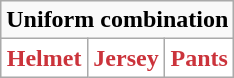<table class="wikitable"  style="display: inline-table;">
<tr>
<td align="center" Colspan="3"><strong>Uniform combination</strong></td>
</tr>
<tr align="center">
<td style="background:white; color:#cb333b"><strong>Helmet</strong></td>
<td style="background:white; color:#cb333b"><strong>Jersey</strong></td>
<td style="background:white; color:#cb333b"><strong>Pants</strong></td>
</tr>
</table>
